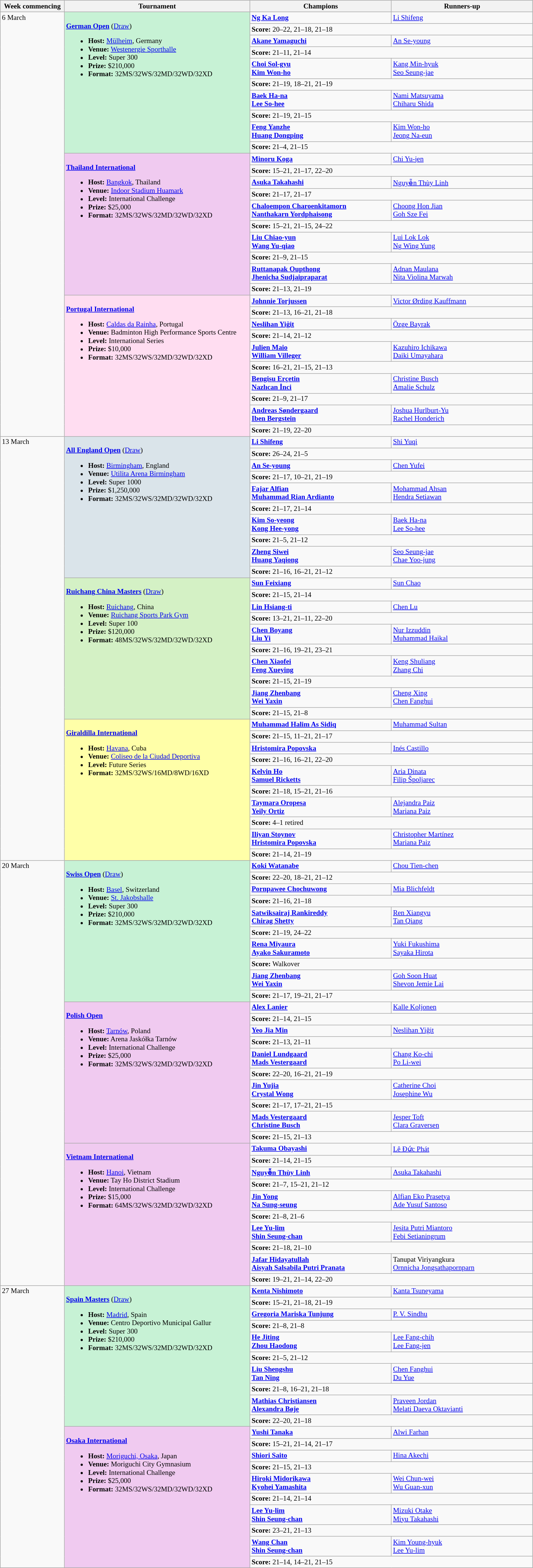<table class="wikitable" style="font-size:80%">
<tr>
<th width="110">Week commencing</th>
<th width="330">Tournament</th>
<th width="250">Champions</th>
<th width="250">Runners-up</th>
</tr>
<tr valign=top>
<td rowspan="30">6 March</td>
<td bgcolor="#C7F2D5" rowspan="10"><br><strong><a href='#'>German Open</a></strong> (<a href='#'>Draw</a>)<ul><li><strong>Host:</strong> <a href='#'>Mülheim</a>, Germany</li><li><strong>Venue:</strong> <a href='#'>Westenergie Sporthalle</a></li><li><strong>Level:</strong> Super 300</li><li><strong>Prize:</strong> $210,000</li><li><strong>Format:</strong> 32MS/32WS/32MD/32WD/32XD</li></ul></td>
<td><strong> <a href='#'>Ng Ka Long</a></strong></td>
<td> <a href='#'>Li Shifeng</a></td>
</tr>
<tr>
<td colspan="2"><strong>Score:</strong> 20–22, 21–18, 21–18</td>
</tr>
<tr valign="top">
<td><strong> <a href='#'>Akane Yamaguchi</a></strong></td>
<td> <a href='#'>An Se-young</a></td>
</tr>
<tr>
<td colspan="2"><strong>Score:</strong> 21–11, 21–14</td>
</tr>
<tr valign="top">
<td><strong> <a href='#'>Choi Sol-gyu</a><br> <a href='#'>Kim Won-ho</a></strong></td>
<td> <a href='#'>Kang Min-hyuk</a><br> <a href='#'>Seo Seung-jae</a></td>
</tr>
<tr>
<td colspan="2"><strong>Score:</strong> 21–19, 18–21, 21–19</td>
</tr>
<tr valign="top">
<td><strong> <a href='#'>Baek Ha-na</a><br> <a href='#'>Lee So-hee</a></strong></td>
<td> <a href='#'>Nami Matsuyama</a><br> <a href='#'>Chiharu Shida</a></td>
</tr>
<tr>
<td colspan="2"><strong>Score:</strong> 21–19, 21–15</td>
</tr>
<tr valign="top">
<td><strong> <a href='#'>Feng Yanzhe</a><br> <a href='#'>Huang Dongping</a></strong></td>
<td> <a href='#'>Kim Won-ho</a><br> <a href='#'>Jeong Na-eun</a></td>
</tr>
<tr>
<td colspan="2"><strong>Score:</strong> 21–4, 21–15</td>
</tr>
<tr valign="top">
<td bgcolor="#F0CAF0" rowspan="10"><br><strong><a href='#'>Thailand International</a></strong><ul><li><strong>Host:</strong> <a href='#'>Bangkok</a>, Thailand</li><li><strong>Venue:</strong> <a href='#'>Indoor Stadium Huamark</a></li><li><strong>Level:</strong> International Challenge</li><li><strong>Prize:</strong> $25,000</li><li><strong>Format:</strong> 32MS/32WS/32MD/32WD/32XD</li></ul></td>
<td><strong> <a href='#'>Minoru Koga</a></strong></td>
<td> <a href='#'>Chi Yu-jen</a></td>
</tr>
<tr>
<td colspan="2"><strong>Score:</strong> 15–21, 21–17, 22–20</td>
</tr>
<tr valign="top">
<td><strong> <a href='#'>Asuka Takahashi</a></strong></td>
<td> <a href='#'>Nguyễn Thùy Linh</a></td>
</tr>
<tr>
<td colspan="2"><strong>Score:</strong> 21–17, 21–17</td>
</tr>
<tr valign="top">
<td><strong> <a href='#'>Chaloempon Charoenkitamorn</a><br> <a href='#'>Nanthakarn Yordphaisong</a></strong></td>
<td> <a href='#'>Choong Hon Jian</a><br> <a href='#'>Goh Sze Fei</a></td>
</tr>
<tr>
<td colspan="2"><strong>Score:</strong> 15–21, 21–15, 24–22</td>
</tr>
<tr valign="top">
<td><strong> <a href='#'>Liu Chiao-yun</a><br> <a href='#'>Wang Yu-qiao</a></strong></td>
<td> <a href='#'>Lui Lok Lok</a><br> <a href='#'>Ng Wing Yung</a></td>
</tr>
<tr>
<td colspan="2"><strong>Score:</strong> 21–9, 21–15</td>
</tr>
<tr valign="top">
<td><strong> <a href='#'>Ruttanapak Oupthong</a><br> <a href='#'>Jhenicha Sudjaipraparat</a></strong></td>
<td> <a href='#'>Adnan Maulana</a><br> <a href='#'>Nita Violina Marwah</a></td>
</tr>
<tr>
<td colspan="2"><strong>Score:</strong> 21–13, 21–19</td>
</tr>
<tr valign="top">
<td bgcolor="#FFDDF1" rowspan="10"><br><strong><a href='#'>Portugal International</a></strong><ul><li><strong>Host:</strong> <a href='#'>Caldas da Rainha</a>, Portugal</li><li><strong>Venue:</strong> Badminton High Performance Sports Centre</li><li><strong>Level:</strong> International Series</li><li><strong>Prize:</strong> $10,000</li><li><strong>Format:</strong> 32MS/32WS/32MD/32WD/32XD</li></ul></td>
<td><strong> <a href='#'>Johnnie Torjussen</a></strong></td>
<td> <a href='#'>Victor Ørding Kauffmann</a></td>
</tr>
<tr>
<td colspan="2"><strong>Score:</strong> 21–13, 16–21, 21–18</td>
</tr>
<tr valign="top">
<td><strong> <a href='#'>Neslihan Yiğit</a></strong></td>
<td> <a href='#'>Özge Bayrak</a></td>
</tr>
<tr>
<td colspan="2"><strong>Score:</strong> 21–14, 21–12</td>
</tr>
<tr valign="top">
<td><strong> <a href='#'>Julien Maio</a><br> <a href='#'>William Villeger</a></strong></td>
<td> <a href='#'>Kazuhiro Ichikawa</a><br> <a href='#'>Daiki Umayahara</a></td>
</tr>
<tr>
<td colspan="2"><strong>Score:</strong> 16–21, 21–15, 21–13</td>
</tr>
<tr valign="top">
<td><strong> <a href='#'>Bengisu Erçetin</a><br> <a href='#'>Nazlıcan İnci</a></strong></td>
<td> <a href='#'>Christine Busch</a><br> <a href='#'>Amalie Schulz</a></td>
</tr>
<tr>
<td colspan="2"><strong>Score:</strong> 21–9, 21–17</td>
</tr>
<tr valign="top">
<td><strong> <a href='#'>Andreas Søndergaard</a><br> <a href='#'>Iben Bergstein</a></strong></td>
<td> <a href='#'>Joshua Hurlburt-Yu</a><br> <a href='#'>Rachel Honderich</a></td>
</tr>
<tr>
<td colspan="2"><strong>Score:</strong> 21–19, 22–20</td>
</tr>
<tr valign="top">
<td rowspan="30">13 March</td>
<td bgcolor="#DAE4EA" rowspan="10"><br><strong><a href='#'>All England Open</a></strong> (<a href='#'>Draw</a>)<ul><li><strong>Host:</strong> <a href='#'>Birmingham</a>, England</li><li><strong>Venue:</strong> <a href='#'>Utilita Arena Birmingham</a></li><li><strong>Level:</strong> Super 1000</li><li><strong>Prize:</strong> $1,250,000</li><li><strong>Format:</strong> 32MS/32WS/32MD/32WD/32XD</li></ul></td>
<td><strong> <a href='#'>Li Shifeng</a></strong></td>
<td> <a href='#'>Shi Yuqi</a></td>
</tr>
<tr>
<td colspan="2"><strong>Score:</strong> 26–24, 21–5</td>
</tr>
<tr valign="top">
<td><strong> <a href='#'>An Se-young</a></strong></td>
<td> <a href='#'>Chen Yufei</a></td>
</tr>
<tr>
<td colspan="2"><strong>Score:</strong> 21–17, 10–21, 21–19</td>
</tr>
<tr valign="top">
<td><strong> <a href='#'>Fajar Alfian</a><br> <a href='#'>Muhammad Rian Ardianto</a></strong></td>
<td> <a href='#'>Mohammad Ahsan</a><br> <a href='#'>Hendra Setiawan</a></td>
</tr>
<tr>
<td colspan="2"><strong>Score:</strong> 21–17, 21–14</td>
</tr>
<tr valign="top">
<td><strong> <a href='#'>Kim So-yeong</a><br> <a href='#'>Kong Hee-yong</a></strong></td>
<td> <a href='#'>Baek Ha-na</a><br> <a href='#'>Lee So-hee</a></td>
</tr>
<tr>
<td colspan="2"><strong>Score:</strong> 21–5, 21–12</td>
</tr>
<tr valign="top">
<td><strong> <a href='#'>Zheng Siwei</a><br> <a href='#'>Huang Yaqiong</a></strong></td>
<td> <a href='#'>Seo Seung-jae</a><br> <a href='#'>Chae Yoo-jung</a></td>
</tr>
<tr>
<td colspan="2"><strong>Score:</strong> 21–16, 16–21, 21–12</td>
</tr>
<tr valign="top">
<td bgcolor="#D4F1C5" rowspan="10"><br><strong><a href='#'>Ruichang China Masters</a></strong> (<a href='#'>Draw</a>)<ul><li><strong>Host:</strong> <a href='#'>Ruichang</a>, China</li><li><strong>Venue:</strong> <a href='#'>Ruichang Sports Park Gym</a></li><li><strong>Level:</strong> Super 100</li><li><strong>Prize:</strong> $120,000</li><li><strong>Format:</strong> 48MS/32WS/32MD/32WD/32XD</li></ul></td>
<td><strong> <a href='#'>Sun Feixiang</a></strong></td>
<td> <a href='#'>Sun Chao</a></td>
</tr>
<tr>
<td colspan="2"><strong>Score:</strong> 21–15, 21–14</td>
</tr>
<tr valign="top">
<td><strong> <a href='#'>Lin Hsiang-ti</a></strong></td>
<td> <a href='#'>Chen Lu</a></td>
</tr>
<tr>
<td colspan="2"><strong>Score:</strong> 13–21, 21–11, 22–20</td>
</tr>
<tr valign="top">
<td><strong> <a href='#'>Chen Boyang</a><br> <a href='#'>Liu Yi</a></strong></td>
<td> <a href='#'>Nur Izzuddin</a><br> <a href='#'>Muhammad Haikal</a></td>
</tr>
<tr>
<td colspan="2"><strong>Score:</strong> 21–16, 19–21, 23–21</td>
</tr>
<tr valign="top">
<td><strong> <a href='#'>Chen Xiaofei</a><br> <a href='#'>Feng Xueying</a></strong></td>
<td> <a href='#'>Keng Shuliang</a><br> <a href='#'>Zhang Chi</a></td>
</tr>
<tr>
<td colspan="2"><strong>Score:</strong> 21–15, 21–19</td>
</tr>
<tr valign="top">
<td><strong> <a href='#'>Jiang Zhenbang</a><br> <a href='#'>Wei Yaxin</a></strong></td>
<td> <a href='#'>Cheng Xing</a><br> <a href='#'>Chen Fanghui</a></td>
</tr>
<tr>
<td colspan="2"><strong>Score:</strong> 21–15, 21–8</td>
</tr>
<tr valign="top">
<td bgcolor="#FFFFA8" rowspan="10"><br><strong><a href='#'>Giraldilla International</a></strong><ul><li><strong>Host:</strong> <a href='#'>Havana</a>, Cuba</li><li><strong>Venue:</strong> <a href='#'>Coliseo de la Ciudad Deportiva</a></li><li><strong>Level:</strong> Future Series</li><li><strong>Format:</strong> 32MS/32WS/16MD/8WD/16XD</li></ul></td>
<td><strong> <a href='#'>Muhammad Halim As Sidiq</a></strong></td>
<td> <a href='#'>Muhammad Sultan</a></td>
</tr>
<tr>
<td colspan="2"><strong>Score:</strong> 21–15, 11–21, 21–17</td>
</tr>
<tr valign="top">
<td><strong> <a href='#'>Hristomira Popovska</a></strong></td>
<td> <a href='#'>Inés Castillo</a></td>
</tr>
<tr>
<td colspan="2"><strong>Score:</strong> 21–16, 16–21, 22–20</td>
</tr>
<tr valign="top">
<td><strong> <a href='#'>Kelvin Ho</a><br> <a href='#'>Samuel Ricketts</a></strong></td>
<td> <a href='#'>Aria Dinata</a><br> <a href='#'>Filip Špoljarec</a></td>
</tr>
<tr>
<td colspan="2"><strong>Score:</strong> 21–18, 15–21, 21–16</td>
</tr>
<tr valign="top">
<td><strong> <a href='#'>Taymara Oropesa</a><br> <a href='#'>Yeily Ortiz</a></strong></td>
<td> <a href='#'>Alejandra Paiz</a><br> <a href='#'>Mariana Paiz</a></td>
</tr>
<tr>
<td colspan="2"><strong>Score:</strong> 4–1 retired</td>
</tr>
<tr valign="top">
<td><strong> <a href='#'>Iliyan Stoynov</a><br> <a href='#'>Hristomira Popovska</a></strong></td>
<td> <a href='#'>Christopher Martínez</a><br> <a href='#'>Mariana Paiz</a></td>
</tr>
<tr>
<td colspan="2"><strong>Score:</strong> 21–14, 21–19</td>
</tr>
<tr valign="top">
<td rowspan="30">20 March</td>
<td bgcolor="#C7F2D5" rowspan="10"><br><strong><a href='#'>Swiss Open</a></strong> (<a href='#'>Draw</a>)<ul><li><strong>Host:</strong> <a href='#'>Basel</a>, Switzerland</li><li><strong>Venue:</strong> <a href='#'>St. Jakobshalle</a></li><li><strong>Level:</strong> Super 300</li><li><strong>Prize:</strong> $210,000</li><li><strong>Format:</strong> 32MS/32WS/32MD/32WD/32XD</li></ul></td>
<td><strong> <a href='#'>Koki Watanabe</a></strong></td>
<td> <a href='#'>Chou Tien-chen</a></td>
</tr>
<tr>
<td colspan="2"><strong>Score:</strong> 22–20, 18–21, 21–12</td>
</tr>
<tr valign="top">
<td><strong> <a href='#'>Pornpawee Chochuwong</a></strong></td>
<td> <a href='#'>Mia Blichfeldt</a></td>
</tr>
<tr>
<td colspan="2"><strong>Score:</strong> 21–16, 21–18</td>
</tr>
<tr valign="top">
<td><strong> <a href='#'>Satwiksairaj Rankireddy</a><br> <a href='#'>Chirag Shetty</a></strong></td>
<td> <a href='#'>Ren Xiangyu</a><br> <a href='#'>Tan Qiang</a></td>
</tr>
<tr>
<td colspan="2"><strong>Score:</strong> 21–19, 24–22</td>
</tr>
<tr valign="top">
<td><strong> <a href='#'>Rena Miyaura</a><br> <a href='#'>Ayako Sakuramoto</a></strong></td>
<td> <a href='#'>Yuki Fukushima</a><br> <a href='#'>Sayaka Hirota</a></td>
</tr>
<tr>
<td colspan="2"><strong>Score:</strong> Walkover</td>
</tr>
<tr valign="top">
<td><strong> <a href='#'>Jiang Zhenbang</a><br> <a href='#'>Wei Yaxin</a></strong></td>
<td> <a href='#'>Goh Soon Huat</a><br> <a href='#'>Shevon Jemie Lai</a></td>
</tr>
<tr>
<td colspan="2"><strong>Score:</strong> 21–17, 19–21, 21–17</td>
</tr>
<tr valign="top">
<td bgcolor="#F0CAF0" rowspan="10"><br><strong><a href='#'>Polish Open</a></strong><ul><li><strong>Host:</strong> <a href='#'>Tarnów</a>, Poland</li><li><strong>Venue:</strong> Arena Jaskółka Tarnów</li><li><strong>Level:</strong> International Challenge</li><li><strong>Prize:</strong> $25,000</li><li><strong>Format:</strong> 32MS/32WS/32MD/32WD/32XD</li></ul></td>
<td><strong> <a href='#'>Alex Lanier</a></strong></td>
<td> <a href='#'>Kalle Koljonen</a></td>
</tr>
<tr>
<td colspan="2"><strong>Score:</strong> 21–14, 21–15</td>
</tr>
<tr valign="top">
<td><strong> <a href='#'>Yeo Jia Min</a></strong></td>
<td> <a href='#'>Neslihan Yiğit</a></td>
</tr>
<tr>
<td colspan="2"><strong>Score:</strong> 21–13, 21–11</td>
</tr>
<tr valign="top">
<td><strong> <a href='#'>Daniel Lundgaard</a><br> <a href='#'>Mads Vestergaard</a></strong></td>
<td> <a href='#'>Chang Ko-chi</a><br> <a href='#'>Po Li-wei</a></td>
</tr>
<tr>
<td colspan="2"><strong>Score:</strong> 22–20, 16–21, 21–19</td>
</tr>
<tr valign="top">
<td><strong> <a href='#'>Jin Yujia</a><br> <a href='#'>Crystal Wong</a></strong></td>
<td> <a href='#'>Catherine Choi</a><br> <a href='#'>Josephine Wu</a></td>
</tr>
<tr>
<td colspan="2"><strong>Score:</strong> 21–17, 17–21, 21–15</td>
</tr>
<tr valign="top">
<td><strong> <a href='#'>Mads Vestergaard</a><br> <a href='#'>Christine Busch</a></strong></td>
<td> <a href='#'>Jesper Toft</a><br> <a href='#'>Clara Graversen</a></td>
</tr>
<tr>
<td colspan="2"><strong>Score:</strong> 21–15, 21–13</td>
</tr>
<tr valign="top">
<td bgcolor="#F0CAF0" rowspan="10"><br><strong><a href='#'>Vietnam International</a></strong><ul><li><strong>Host:</strong> <a href='#'>Hanoi</a>, Vietnam</li><li><strong>Venue:</strong> Tay Ho District Stadium</li><li><strong>Level:</strong> International Challenge</li><li><strong>Prize:</strong> $15,000</li><li><strong>Format:</strong> 64MS/32WS/32MD/32WD/32XD</li></ul></td>
<td><strong> <a href='#'>Takuma Obayashi</a></strong></td>
<td> <a href='#'>Lê Đức Phát</a></td>
</tr>
<tr>
<td colspan="2"><strong>Score:</strong> 21–14, 21–15</td>
</tr>
<tr valign="top">
<td><strong> <a href='#'>Nguyễn Thùy Linh</a></strong></td>
<td> <a href='#'>Asuka Takahashi</a></td>
</tr>
<tr>
<td colspan="2"><strong>Score:</strong> 21–7, 15–21, 21–12</td>
</tr>
<tr valign="top">
<td><strong> <a href='#'>Jin Yong</a><br> <a href='#'>Na Sung-seung</a></strong></td>
<td> <a href='#'>Alfian Eko Prasetya</a><br> <a href='#'>Ade Yusuf Santoso</a></td>
</tr>
<tr>
<td colspan="2"><strong>Score:</strong> 21–8, 21–6</td>
</tr>
<tr valign="top">
<td><strong> <a href='#'>Lee Yu-lim</a><br> <a href='#'>Shin Seung-chan</a></strong></td>
<td> <a href='#'>Jesita Putri Miantoro</a><br> <a href='#'>Febi Setianingrum</a></td>
</tr>
<tr>
<td colspan="2"><strong>Score:</strong> 21–18, 21–10</td>
</tr>
<tr valign="top">
<td><strong> <a href='#'>Jafar Hidayatullah</a><br> <a href='#'>Aisyah Salsabila Putri Pranata</a></strong></td>
<td> Tanupat Viriyangkura<br> <a href='#'>Ornnicha Jongsathapornparn</a></td>
</tr>
<tr>
<td colspan="2"><strong>Score:</strong> 19–21, 21–14, 22–20</td>
</tr>
<tr valign=top>
<td rowspan="20">27 March</td>
<td bgcolor="#C7F2D5" rowspan="10"><br><strong><a href='#'>Spain Masters</a></strong> (<a href='#'>Draw</a>)<ul><li><strong>Host:</strong> <a href='#'>Madrid</a>, Spain</li><li><strong>Venue:</strong> Centro Deportivo Municipal Gallur</li><li><strong>Level:</strong> Super 300</li><li><strong>Prize:</strong> $210,000</li><li><strong>Format:</strong> 32MS/32WS/32MD/32WD/32XD</li></ul></td>
<td><strong> <a href='#'>Kenta Nishimoto</a></strong></td>
<td> <a href='#'>Kanta Tsuneyama</a></td>
</tr>
<tr>
<td colspan="2"><strong>Score:</strong> 15–21, 21–18, 21–19</td>
</tr>
<tr valign="top">
<td><strong> <a href='#'>Gregoria Mariska Tunjung</a></strong></td>
<td> <a href='#'>P. V. Sindhu</a></td>
</tr>
<tr>
<td colspan="2"><strong>Score:</strong> 21–8, 21–8</td>
</tr>
<tr valign="top">
<td><strong> <a href='#'>He Jiting</a><br> <a href='#'>Zhou Haodong</a></strong></td>
<td> <a href='#'>Lee Fang-chih</a><br> <a href='#'>Lee Fang-jen</a></td>
</tr>
<tr>
<td colspan="2"><strong>Score:</strong> 21–5, 21–12</td>
</tr>
<tr valign="top">
<td><strong> <a href='#'>Liu Shengshu</a><br> <a href='#'>Tan Ning</a></strong></td>
<td> <a href='#'>Chen Fanghui</a><br> <a href='#'>Du Yue</a></td>
</tr>
<tr>
<td colspan="2"><strong>Score:</strong> 21–8, 16–21, 21–18</td>
</tr>
<tr valign="top">
<td><strong> <a href='#'>Mathias Christiansen</a><br> <a href='#'>Alexandra Bøje</a></strong></td>
<td> <a href='#'>Praveen Jordan</a><br> <a href='#'>Melati Daeva Oktavianti</a></td>
</tr>
<tr>
<td colspan="2"><strong>Score:</strong> 22–20, 21–18</td>
</tr>
<tr valign="top">
<td bgcolor="#F0CAF0" rowspan="10"><br><strong><a href='#'>Osaka International</a></strong><ul><li><strong>Host:</strong> <a href='#'>Moriguchi, Osaka</a>, Japan</li><li><strong>Venue:</strong> Moriguchi City Gymnasium</li><li><strong>Level:</strong> International Challenge</li><li><strong>Prize:</strong> $25,000</li><li><strong>Format:</strong> 32MS/32WS/32MD/32WD/32XD</li></ul></td>
<td><strong> <a href='#'>Yushi Tanaka</a></strong></td>
<td> <a href='#'>Alwi Farhan</a></td>
</tr>
<tr>
<td colspan="2"><strong>Score:</strong> 15–21, 21–14, 21–17</td>
</tr>
<tr valign="top">
<td><strong> <a href='#'>Shiori Saito</a></strong></td>
<td> <a href='#'>Hina Akechi</a></td>
</tr>
<tr>
<td colspan="2"><strong>Score:</strong> 21–15, 21–13</td>
</tr>
<tr valign="top">
<td><strong> <a href='#'>Hiroki Midorikawa</a><br> <a href='#'>Kyohei Yamashita</a></strong></td>
<td> <a href='#'>Wei Chun-wei</a><br> <a href='#'>Wu Guan-xun</a></td>
</tr>
<tr>
<td colspan="2"><strong>Score:</strong> 21–14, 21–14</td>
</tr>
<tr valign="top">
<td><strong> <a href='#'>Lee Yu-lim</a><br> <a href='#'>Shin Seung-chan</a></strong></td>
<td> <a href='#'>Mizuki Otake</a><br> <a href='#'>Miyu Takahashi</a></td>
</tr>
<tr>
<td colspan="2"><strong>Score:</strong> 23–21, 21–13</td>
</tr>
<tr valign="top">
<td><strong> <a href='#'>Wang Chan</a><br> <a href='#'>Shin Seung-chan</a></strong></td>
<td> <a href='#'>Kim Young-hyuk</a><br> <a href='#'>Lee Yu-lim</a></td>
</tr>
<tr>
<td colspan="2"><strong>Score:</strong> 21–14, 14–21, 21–15</td>
</tr>
</table>
